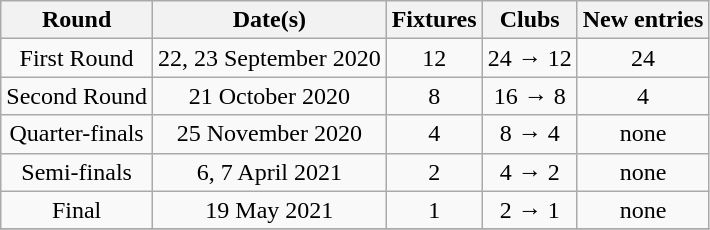<table class="wikitable" style="text-align:center">
<tr>
<th>Round</th>
<th>Date(s)</th>
<th>Fixtures</th>
<th>Clubs</th>
<th>New entries</th>
</tr>
<tr>
<td>First Round</td>
<td>22, 23 September 2020</td>
<td>12</td>
<td>24 → 12</td>
<td>24</td>
</tr>
<tr>
<td>Second Round</td>
<td>21 October 2020</td>
<td>8</td>
<td>16 → 8</td>
<td>4</td>
</tr>
<tr>
<td>Quarter-finals</td>
<td>25 November 2020</td>
<td>4</td>
<td>8 → 4</td>
<td>none</td>
</tr>
<tr>
<td>Semi-finals</td>
<td>6, 7 April 2021</td>
<td>2</td>
<td>4 → 2</td>
<td>none</td>
</tr>
<tr>
<td>Final</td>
<td>19 May 2021</td>
<td>1</td>
<td>2 → 1</td>
<td>none</td>
</tr>
<tr>
</tr>
</table>
